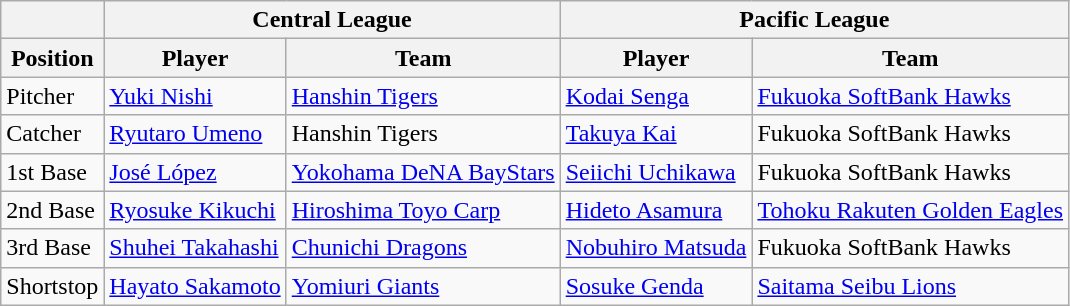<table class="wikitable">
<tr>
<th></th>
<th colspan="2">Central League</th>
<th colspan="2">Pacific League</th>
</tr>
<tr>
<th>Position</th>
<th>Player</th>
<th>Team</th>
<th>Player</th>
<th>Team</th>
</tr>
<tr>
<td scope="row">Pitcher</td>
<td><a href='#'>Yuki Nishi</a></td>
<td><a href='#'>Hanshin Tigers</a></td>
<td><a href='#'>Kodai Senga</a></td>
<td><a href='#'>Fukuoka SoftBank Hawks</a></td>
</tr>
<tr>
<td scope="row">Catcher</td>
<td><a href='#'>Ryutaro Umeno</a></td>
<td>Hanshin Tigers</td>
<td><a href='#'>Takuya Kai</a></td>
<td>Fukuoka SoftBank Hawks</td>
</tr>
<tr>
<td scope="row">1st Base</td>
<td><a href='#'>José López</a></td>
<td><a href='#'>Yokohama DeNA BayStars</a></td>
<td><a href='#'>Seiichi Uchikawa</a></td>
<td>Fukuoka SoftBank Hawks</td>
</tr>
<tr>
<td scope="row">2nd Base</td>
<td><a href='#'>Ryosuke Kikuchi</a></td>
<td><a href='#'>Hiroshima Toyo Carp</a></td>
<td><a href='#'>Hideto Asamura</a></td>
<td><a href='#'>Tohoku Rakuten Golden Eagles</a></td>
</tr>
<tr>
<td scope="row">3rd Base</td>
<td><a href='#'>Shuhei Takahashi</a></td>
<td><a href='#'>Chunichi Dragons</a></td>
<td><a href='#'>Nobuhiro Matsuda</a></td>
<td>Fukuoka SoftBank Hawks</td>
</tr>
<tr>
<td scope="row">Shortstop</td>
<td><a href='#'>Hayato Sakamoto</a></td>
<td><a href='#'>Yomiuri Giants</a></td>
<td><a href='#'>Sosuke Genda</a></td>
<td><a href='#'>Saitama Seibu Lions</a></td>
</tr>
</table>
